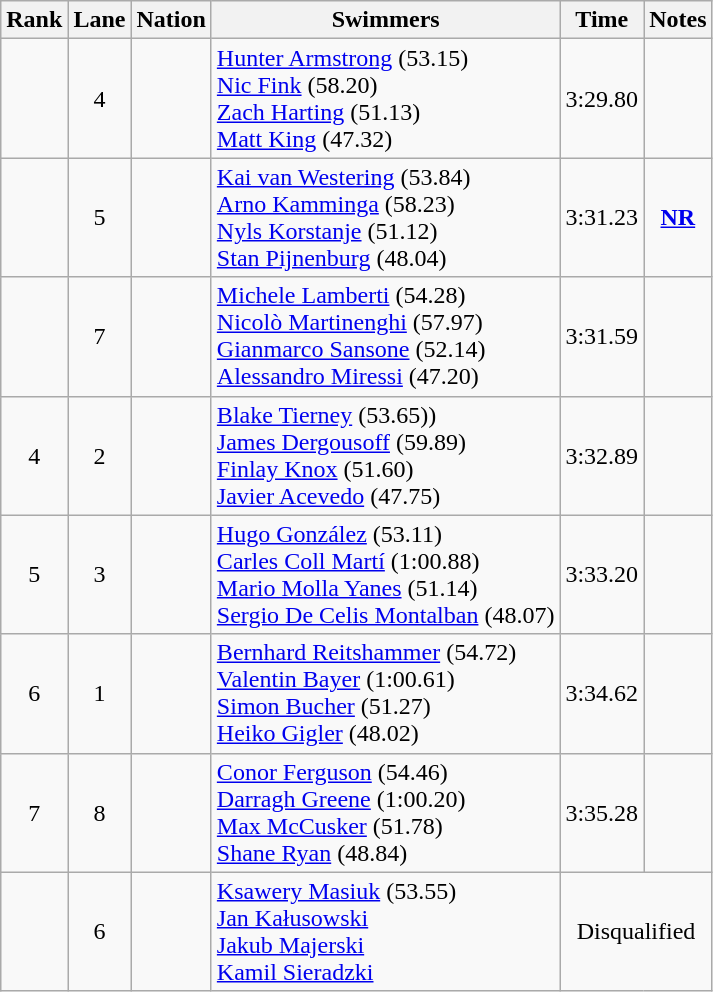<table class="wikitable sortable" style="text-align:center">
<tr>
<th>Rank</th>
<th>Lane</th>
<th>Nation</th>
<th>Swimmers</th>
<th>Time</th>
<th>Notes</th>
</tr>
<tr>
<td></td>
<td>4</td>
<td align=left></td>
<td align=left><a href='#'>Hunter Armstrong</a> (53.15)<br><a href='#'>Nic Fink</a> (58.20)<br><a href='#'>Zach Harting</a> (51.13)<br><a href='#'>Matt King</a> (47.32)</td>
<td>3:29.80</td>
<td></td>
</tr>
<tr>
<td></td>
<td>5</td>
<td align=left></td>
<td align=left><a href='#'>Kai van Westering</a> (53.84)<br><a href='#'>Arno Kamminga</a> (58.23)<br><a href='#'>Nyls Korstanje</a> (51.12)<br><a href='#'>Stan Pijnenburg</a> (48.04)</td>
<td>3:31.23</td>
<td><strong><a href='#'>NR</a></strong></td>
</tr>
<tr>
<td></td>
<td>7</td>
<td align=left></td>
<td align=left><a href='#'>Michele Lamberti</a> (54.28)<br><a href='#'>Nicolò Martinenghi</a> (57.97)<br><a href='#'>Gianmarco Sansone</a> (52.14)<br><a href='#'>Alessandro Miressi</a> (47.20)</td>
<td>3:31.59</td>
<td></td>
</tr>
<tr>
<td>4</td>
<td>2</td>
<td align=left></td>
<td align=left><a href='#'>Blake Tierney</a> (53.65))<br><a href='#'>James Dergousoff</a> (59.89)<br><a href='#'>Finlay Knox</a> (51.60)<br><a href='#'>Javier Acevedo</a> (47.75)</td>
<td>3:32.89</td>
<td></td>
</tr>
<tr>
<td>5</td>
<td>3</td>
<td align=left></td>
<td align=left><a href='#'>Hugo González</a> (53.11)<br><a href='#'>Carles Coll Martí</a> (1:00.88)<br><a href='#'>Mario Molla Yanes</a> (51.14)<br><a href='#'>Sergio De Celis Montalban</a> (48.07)</td>
<td>3:33.20</td>
<td></td>
</tr>
<tr>
<td>6</td>
<td>1</td>
<td align=left></td>
<td align=left><a href='#'>Bernhard Reitshammer</a> (54.72)<br><a href='#'>Valentin Bayer</a> (1:00.61)<br><a href='#'>Simon Bucher</a> (51.27)<br><a href='#'>Heiko Gigler</a> (48.02)</td>
<td>3:34.62</td>
<td></td>
</tr>
<tr>
<td>7</td>
<td>8</td>
<td align=left></td>
<td align=left><a href='#'>Conor Ferguson</a> (54.46)<br><a href='#'>Darragh Greene</a> (1:00.20)<br><a href='#'>Max McCusker</a> (51.78)<br><a href='#'>Shane Ryan</a> (48.84)</td>
<td>3:35.28</td>
<td></td>
</tr>
<tr>
<td></td>
<td>6</td>
<td align=left></td>
<td align=left><a href='#'>Ksawery Masiuk</a> (53.55)<br><a href='#'>Jan Kałusowski</a><br><a href='#'>Jakub Majerski</a><br><a href='#'>Kamil Sieradzki</a></td>
<td colspan=2>Disqualified</td>
</tr>
</table>
